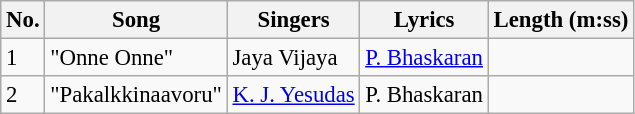<table class="wikitable" style="font-size:95%;">
<tr>
<th>No.</th>
<th>Song</th>
<th>Singers</th>
<th>Lyrics</th>
<th>Length (m:ss)</th>
</tr>
<tr>
<td>1</td>
<td>"Onne Onne"</td>
<td>Jaya Vijaya</td>
<td><a href='#'>P. Bhaskaran</a></td>
<td></td>
</tr>
<tr>
<td>2</td>
<td>"Pakalkkinaavoru"</td>
<td><a href='#'>K. J. Yesudas</a></td>
<td>P. Bhaskaran</td>
<td></td>
</tr>
</table>
